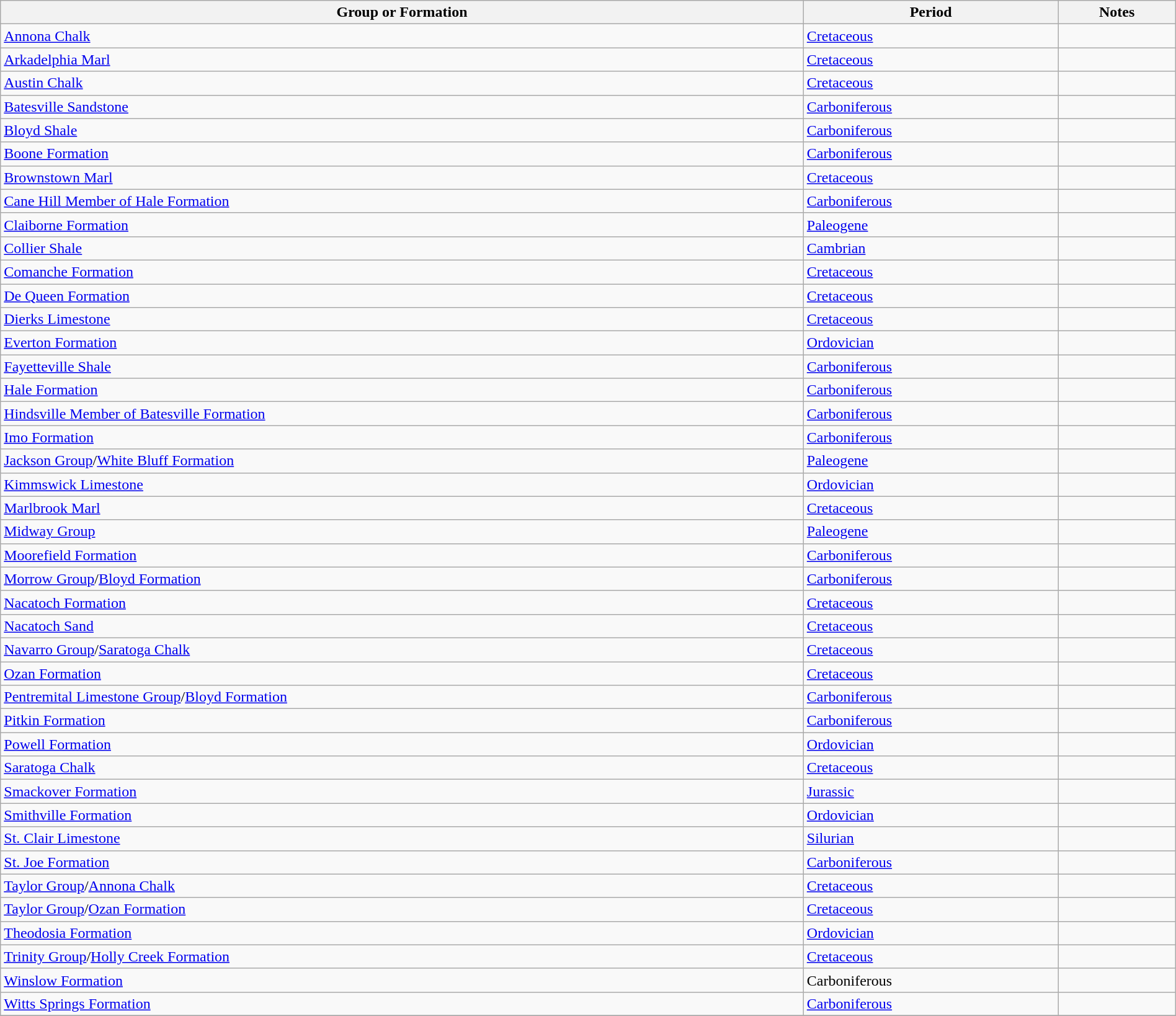<table class="wikitable sortable" style="width: 100%;">
<tr>
<th>Group or Formation</th>
<th>Period</th>
<th class="unsortable">Notes</th>
</tr>
<tr>
<td><a href='#'>Annona Chalk</a></td>
<td><a href='#'>Cretaceous</a></td>
<td></td>
</tr>
<tr>
<td><a href='#'>Arkadelphia Marl</a></td>
<td><a href='#'>Cretaceous</a></td>
<td></td>
</tr>
<tr>
<td><a href='#'>Austin Chalk</a></td>
<td><a href='#'>Cretaceous</a></td>
<td></td>
</tr>
<tr>
<td><a href='#'>Batesville Sandstone</a></td>
<td><a href='#'>Carboniferous</a></td>
<td></td>
</tr>
<tr>
<td><a href='#'>Bloyd Shale</a></td>
<td><a href='#'>Carboniferous</a></td>
<td></td>
</tr>
<tr>
<td><a href='#'>Boone Formation</a></td>
<td><a href='#'>Carboniferous</a></td>
<td></td>
</tr>
<tr>
<td><a href='#'>Brownstown Marl</a></td>
<td><a href='#'>Cretaceous</a></td>
<td></td>
</tr>
<tr>
<td><a href='#'>Cane Hill Member of Hale Formation</a></td>
<td><a href='#'>Carboniferous</a></td>
<td></td>
</tr>
<tr>
<td><a href='#'>Claiborne Formation</a></td>
<td><a href='#'>Paleogene</a></td>
<td></td>
</tr>
<tr>
<td><a href='#'>Collier Shale</a></td>
<td><a href='#'>Cambrian</a></td>
<td></td>
</tr>
<tr>
<td><a href='#'>Comanche Formation</a></td>
<td><a href='#'>Cretaceous</a></td>
<td></td>
</tr>
<tr>
<td><a href='#'>De Queen Formation</a></td>
<td><a href='#'>Cretaceous</a></td>
<td></td>
</tr>
<tr>
<td><a href='#'>Dierks Limestone</a></td>
<td><a href='#'>Cretaceous</a></td>
<td></td>
</tr>
<tr>
<td><a href='#'>Everton Formation</a></td>
<td><a href='#'>Ordovician</a></td>
<td></td>
</tr>
<tr>
<td><a href='#'>Fayetteville Shale</a></td>
<td><a href='#'>Carboniferous</a></td>
<td></td>
</tr>
<tr>
<td><a href='#'>Hale Formation</a></td>
<td><a href='#'>Carboniferous</a></td>
<td></td>
</tr>
<tr>
<td><a href='#'>Hindsville Member of Batesville Formation</a></td>
<td><a href='#'>Carboniferous</a></td>
<td></td>
</tr>
<tr>
<td><a href='#'>Imo Formation</a></td>
<td><a href='#'>Carboniferous</a></td>
<td></td>
</tr>
<tr>
<td><a href='#'>Jackson Group</a>/<a href='#'>White Bluff Formation</a></td>
<td><a href='#'>Paleogene</a></td>
<td></td>
</tr>
<tr>
<td><a href='#'>Kimmswick Limestone</a></td>
<td><a href='#'>Ordovician</a></td>
<td></td>
</tr>
<tr>
<td><a href='#'>Marlbrook Marl</a></td>
<td><a href='#'>Cretaceous</a></td>
<td></td>
</tr>
<tr>
<td><a href='#'>Midway Group</a></td>
<td><a href='#'>Paleogene</a></td>
<td></td>
</tr>
<tr>
<td><a href='#'>Moorefield Formation</a></td>
<td><a href='#'>Carboniferous</a></td>
<td></td>
</tr>
<tr>
<td><a href='#'>Morrow Group</a>/<a href='#'>Bloyd Formation</a></td>
<td><a href='#'>Carboniferous</a></td>
<td></td>
</tr>
<tr>
<td><a href='#'>Nacatoch Formation</a></td>
<td><a href='#'>Cretaceous</a></td>
<td></td>
</tr>
<tr>
<td><a href='#'>Nacatoch Sand</a></td>
<td><a href='#'>Cretaceous</a></td>
<td></td>
</tr>
<tr>
<td><a href='#'>Navarro Group</a>/<a href='#'>Saratoga Chalk</a></td>
<td><a href='#'>Cretaceous</a></td>
<td></td>
</tr>
<tr>
<td><a href='#'>Ozan Formation</a></td>
<td><a href='#'>Cretaceous</a></td>
<td></td>
</tr>
<tr>
<td><a href='#'>Pentremital Limestone Group</a>/<a href='#'>Bloyd Formation</a></td>
<td><a href='#'>Carboniferous</a></td>
<td></td>
</tr>
<tr>
<td><a href='#'>Pitkin Formation</a></td>
<td><a href='#'>Carboniferous</a></td>
<td></td>
</tr>
<tr>
<td><a href='#'>Powell Formation</a></td>
<td><a href='#'>Ordovician</a></td>
<td></td>
</tr>
<tr>
<td><a href='#'>Saratoga Chalk</a></td>
<td><a href='#'>Cretaceous</a></td>
<td></td>
</tr>
<tr>
<td><a href='#'>Smackover Formation</a></td>
<td><a href='#'>Jurassic</a></td>
<td></td>
</tr>
<tr>
<td><a href='#'>Smithville Formation</a></td>
<td><a href='#'>Ordovician</a></td>
<td></td>
</tr>
<tr>
<td><a href='#'>St. Clair Limestone</a></td>
<td><a href='#'>Silurian</a></td>
<td></td>
</tr>
<tr>
<td><a href='#'>St. Joe Formation</a></td>
<td><a href='#'>Carboniferous</a></td>
<td></td>
</tr>
<tr>
<td><a href='#'>Taylor Group</a>/<a href='#'>Annona Chalk</a></td>
<td><a href='#'>Cretaceous</a></td>
<td></td>
</tr>
<tr>
<td><a href='#'>Taylor Group</a>/<a href='#'>Ozan Formation</a></td>
<td><a href='#'>Cretaceous</a></td>
<td></td>
</tr>
<tr>
<td><a href='#'>Theodosia Formation</a></td>
<td><a href='#'>Ordovician</a></td>
<td></td>
</tr>
<tr>
<td><a href='#'>Trinity Group</a>/<a href='#'>Holly Creek Formation</a></td>
<td><a href='#'>Cretaceous</a></td>
<td></td>
</tr>
<tr>
<td><a href='#'>Winslow Formation</a></td>
<td>Carboniferous</td>
<td></td>
</tr>
<tr>
<td><a href='#'>Witts Springs Formation</a></td>
<td><a href='#'>Carboniferous</a></td>
<td></td>
</tr>
<tr>
</tr>
</table>
